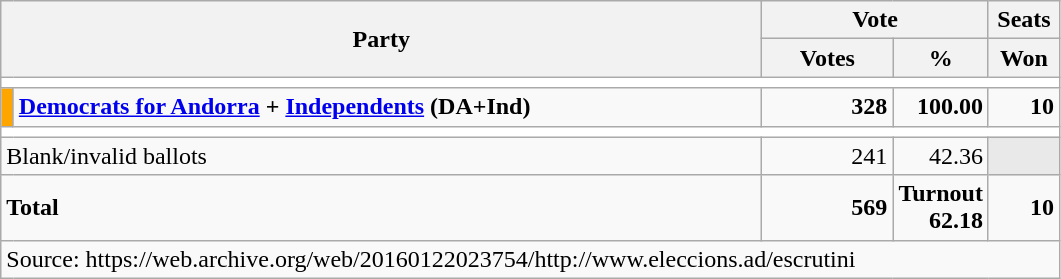<table class="wikitable" style="text-align:right; font-size:100%; margin-bottom:0">
<tr>
<th align="left" rowspan="2" colspan="2" width="500">Party</th>
<th colspan="2">Vote</th>
<th>Seats</th>
</tr>
<tr>
<th width="80">Votes</th>
<th width="50">%</th>
<th width="40">Won</th>
</tr>
<tr bgcolor=white>
<td colspan=7></td>
</tr>
<tr>
<td width="1" bgcolor="orange"></td>
<td align="left"><strong><a href='#'>Democrats for Andorra</a> + <a href='#'>Independents</a> (DA+Ind)</strong></td>
<td><strong>328</strong></td>
<td><strong>100.00</strong></td>
<td><strong>10</strong></td>
</tr>
<tr bgcolor=white>
<td colspan=7></td>
</tr>
<tr>
<td colspan="2" align="left">Blank/invalid ballots</td>
<td>241</td>
<td>42.36</td>
<td style="color:inherit;background:#E9E9E9"></td>
</tr>
<tr style="font-weight:bold;">
<td align="left" colspan="2">Total</td>
<td>569</td>
<td>Turnout 62.18</td>
<td>10</td>
</tr>
<tr>
<td align="left" colspan="5">Source: https://web.archive.org/web/20160122023754/http://www.eleccions.ad/escrutini</td>
</tr>
</table>
